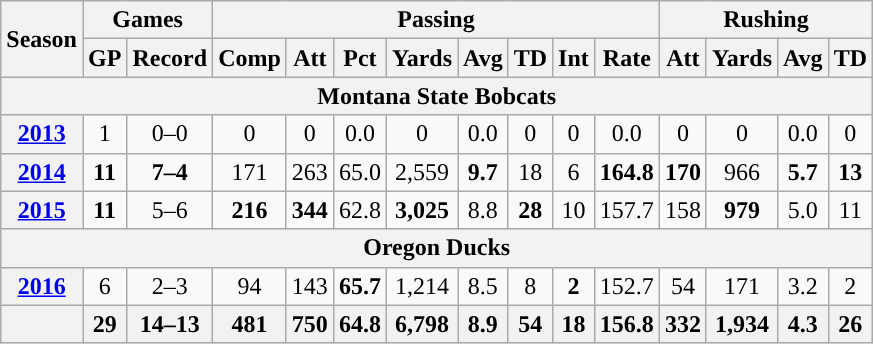<table class="wikitable" style="text-align:center;">
<tr>
<th rowspan="2">Season</th>
<th colspan="2">Games</th>
<th colspan="8">Passing</th>
<th colspan="4">Rushing</th>
</tr>
<tr>
<th>GP</th>
<th>Record</th>
<th>Comp</th>
<th>Att</th>
<th>Pct</th>
<th>Yards</th>
<th>Avg</th>
<th>TD</th>
<th>Int</th>
<th>Rate</th>
<th>Att</th>
<th>Yards</th>
<th>Avg</th>
<th>TD</th>
</tr>
<tr>
<th colspan="16">Montana State Bobcats</th>
</tr>
<tr>
<th><a href='#'>2013</a></th>
<td>1</td>
<td>0–0</td>
<td>0</td>
<td>0</td>
<td>0.0</td>
<td>0</td>
<td>0.0</td>
<td>0</td>
<td>0</td>
<td>0.0</td>
<td>0</td>
<td>0</td>
<td>0.0</td>
<td>0</td>
</tr>
<tr>
<th><a href='#'>2014</a></th>
<td><strong>11</strong></td>
<td><strong>7–4</strong></td>
<td>171</td>
<td>263</td>
<td>65.0</td>
<td>2,559</td>
<td><strong>9.7</strong></td>
<td>18</td>
<td>6</td>
<td><strong>164.8</strong></td>
<td><strong>170</strong></td>
<td>966</td>
<td><strong>5.7</strong></td>
<td><strong>13</strong></td>
</tr>
<tr>
<th><a href='#'>2015</a></th>
<td><strong>11</strong></td>
<td>5–6</td>
<td><strong>216</strong></td>
<td><strong>344</strong></td>
<td>62.8</td>
<td><strong>3,025</strong></td>
<td>8.8</td>
<td><strong>28</strong></td>
<td>10</td>
<td>157.7</td>
<td>158</td>
<td><strong>979</strong></td>
<td>5.0</td>
<td>11</td>
</tr>
<tr>
<th colspan="16">Oregon Ducks</th>
</tr>
<tr>
<th><a href='#'>2016</a></th>
<td>6</td>
<td>2–3</td>
<td>94</td>
<td>143</td>
<td><strong>65.7</strong></td>
<td>1,214</td>
<td>8.5</td>
<td>8</td>
<td><strong>2</strong></td>
<td>152.7</td>
<td>54</td>
<td>171</td>
<td>3.2</td>
<td>2</td>
</tr>
<tr>
<th></th>
<th>29</th>
<th>14–13</th>
<th>481</th>
<th>750</th>
<th>64.8</th>
<th>6,798</th>
<th>8.9</th>
<th>54</th>
<th>18</th>
<th>156.8</th>
<th>332</th>
<th>1,934</th>
<th>4.3</th>
<th>26</th>
</tr>
</table>
